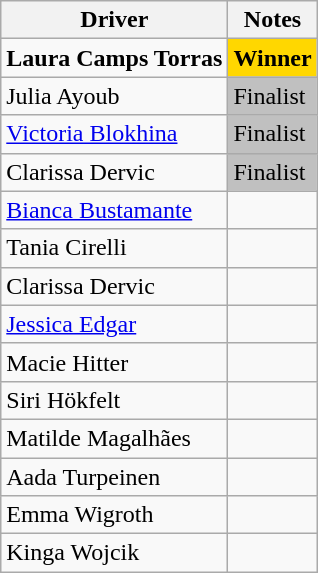<table class="wikitable">
<tr>
<th>Driver</th>
<th>Notes</th>
</tr>
<tr>
<td> <strong>Laura Camps Torras</strong></td>
<td style="background:gold"><strong>Winner</strong></td>
</tr>
<tr>
<td> Julia Ayoub</td>
<td style="background:silver">Finalist</td>
</tr>
<tr>
<td> <a href='#'>Victoria Blokhina</a></td>
<td style="background:silver">Finalist</td>
</tr>
<tr>
<td> Clarissa Dervic</td>
<td style="background:silver">Finalist</td>
</tr>
<tr>
<td> <a href='#'>Bianca Bustamante</a></td>
<td></td>
</tr>
<tr>
<td> Tania Cirelli</td>
<td></td>
</tr>
<tr>
<td> Clarissa Dervic</td>
<td></td>
</tr>
<tr>
<td> <a href='#'>Jessica Edgar</a></td>
<td></td>
</tr>
<tr>
<td> Macie Hitter</td>
<td></td>
</tr>
<tr>
<td> Siri Hökfelt</td>
<td></td>
</tr>
<tr>
<td> Matilde Magalhães</td>
<td></td>
</tr>
<tr>
<td> Aada Turpeinen</td>
<td></td>
</tr>
<tr>
<td> Emma Wigroth</td>
<td></td>
</tr>
<tr>
<td> Kinga Wojcik</td>
<td></td>
</tr>
</table>
